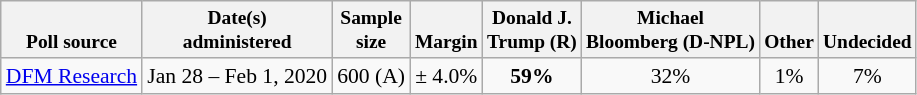<table class="wikitable" style="font-size:90%;text-align:center;">
<tr valign=bottom style="font-size:90%;">
<th>Poll source</th>
<th>Date(s)<br>administered</th>
<th>Sample<br>size</th>
<th>Margin<br></th>
<th>Donald J.<br>Trump (R)</th>
<th>Michael<br>Bloomberg (D-NPL)</th>
<th>Other</th>
<th>Undecided</th>
</tr>
<tr>
<td style="text-align:left;"><a href='#'>DFM Research</a></td>
<td>Jan 28 – Feb 1, 2020</td>
<td>600 (A)</td>
<td>± 4.0%</td>
<td><strong>59%</strong></td>
<td>32%</td>
<td>1%</td>
<td>7%</td>
</tr>
</table>
